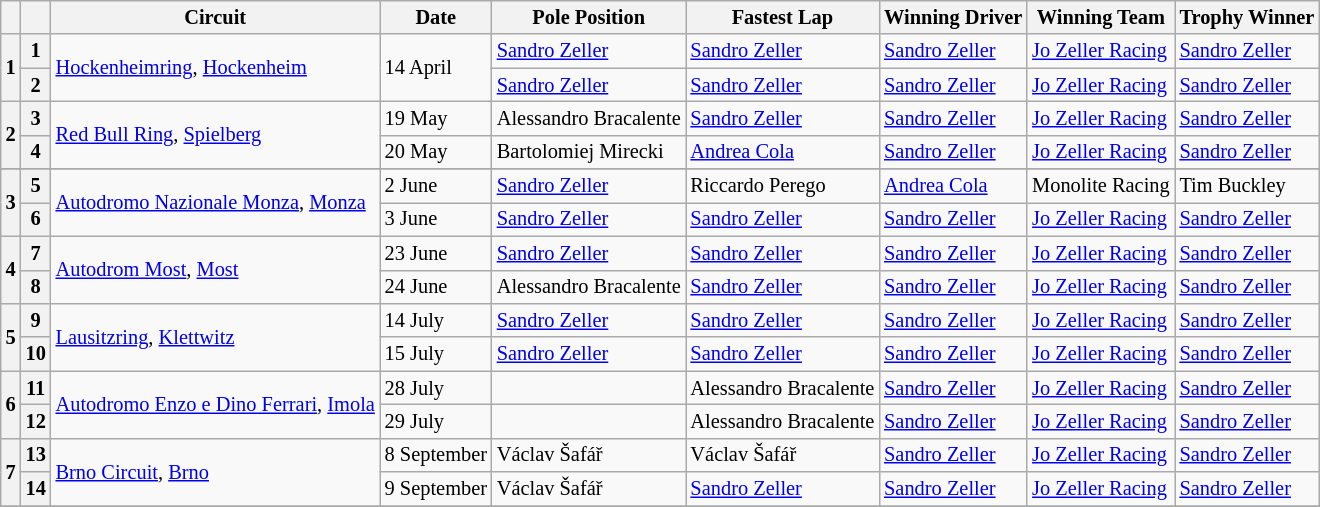<table class="wikitable" style="font-size: 85%">
<tr>
<th></th>
<th></th>
<th>Circuit</th>
<th>Date</th>
<th>Pole Position</th>
<th>Fastest Lap</th>
<th>Winning Driver</th>
<th>Winning Team</th>
<th>Trophy Winner</th>
</tr>
<tr>
<th rowspan=2>1</th>
<th>1</th>
<td rowspan=2> <a href='#'>Hockenheimring</a>, <a href='#'>Hockenheim</a></td>
<td rowspan=2>14 April</td>
<td> <a href='#'>Sandro Zeller</a></td>
<td> <a href='#'>Sandro Zeller</a></td>
<td> <a href='#'>Sandro Zeller</a></td>
<td> <a href='#'>Jo Zeller Racing</a></td>
<td> <a href='#'>Sandro Zeller</a></td>
</tr>
<tr>
<th>2</th>
<td> <a href='#'>Sandro Zeller</a></td>
<td> <a href='#'>Sandro Zeller</a></td>
<td> <a href='#'>Sandro Zeller</a></td>
<td> <a href='#'>Jo Zeller Racing</a></td>
<td> <a href='#'>Sandro Zeller</a></td>
</tr>
<tr>
<th rowspan=2>2</th>
<th>3</th>
<td rowspan=2> <a href='#'>Red Bull Ring</a>, <a href='#'>Spielberg</a></td>
<td>19 May</td>
<td> Alessandro Bracalente</td>
<td> <a href='#'>Sandro Zeller</a></td>
<td> <a href='#'>Sandro Zeller</a></td>
<td> <a href='#'>Jo Zeller Racing</a></td>
<td> <a href='#'>Sandro Zeller</a></td>
</tr>
<tr>
<th>4</th>
<td>20 May</td>
<td> Bartolomiej Mirecki</td>
<td> <a href='#'>Andrea Cola</a></td>
<td> <a href='#'>Sandro Zeller</a></td>
<td> <a href='#'>Jo Zeller Racing</a></td>
<td> <a href='#'>Sandro Zeller</a></td>
</tr>
<tr>
</tr>
<tr>
<th rowspan=2>3</th>
<th>5</th>
<td rowspan=2> <a href='#'>Autodromo Nazionale Monza</a>, <a href='#'>Monza</a></td>
<td>2 June</td>
<td> <a href='#'>Sandro Zeller</a></td>
<td> Riccardo Perego</td>
<td> <a href='#'>Andrea Cola</a></td>
<td> Monolite Racing</td>
<td> Tim Buckley</td>
</tr>
<tr>
<th>6</th>
<td>3 June</td>
<td> <a href='#'>Sandro Zeller</a></td>
<td> <a href='#'>Sandro Zeller</a></td>
<td> <a href='#'>Sandro Zeller</a></td>
<td> <a href='#'>Jo Zeller Racing</a></td>
<td> <a href='#'>Sandro Zeller</a></td>
</tr>
<tr>
<th rowspan=2>4</th>
<th>7</th>
<td rowspan=2> <a href='#'>Autodrom Most</a>, <a href='#'>Most</a></td>
<td>23 June</td>
<td> <a href='#'>Sandro Zeller</a></td>
<td> <a href='#'>Sandro Zeller</a></td>
<td> <a href='#'>Sandro Zeller</a></td>
<td> <a href='#'>Jo Zeller Racing</a></td>
<td> <a href='#'>Sandro Zeller</a></td>
</tr>
<tr>
<th>8</th>
<td>24 June</td>
<td> Alessandro Bracalente</td>
<td> <a href='#'>Sandro Zeller</a></td>
<td> <a href='#'>Sandro Zeller</a></td>
<td> <a href='#'>Jo Zeller Racing</a></td>
<td> <a href='#'>Sandro Zeller</a></td>
</tr>
<tr>
<th rowspan=2>5</th>
<th>9</th>
<td rowspan=2> <a href='#'>Lausitzring</a>, <a href='#'>Klettwitz</a></td>
<td>14 July</td>
<td> <a href='#'>Sandro Zeller</a></td>
<td> <a href='#'>Sandro Zeller</a></td>
<td> <a href='#'>Sandro Zeller</a></td>
<td> <a href='#'>Jo Zeller Racing</a></td>
<td> <a href='#'>Sandro Zeller</a></td>
</tr>
<tr>
<th>10</th>
<td>15 July</td>
<td> <a href='#'>Sandro Zeller</a></td>
<td> <a href='#'>Sandro Zeller</a></td>
<td> <a href='#'>Sandro Zeller</a></td>
<td> <a href='#'>Jo Zeller Racing</a></td>
<td> <a href='#'>Sandro Zeller</a></td>
</tr>
<tr>
<th rowspan=2>6</th>
<th>11</th>
<td rowspan=2> <a href='#'>Autodromo Enzo e Dino Ferrari</a>, <a href='#'>Imola</a></td>
<td>28 July</td>
<td></td>
<td> Alessandro Bracalente</td>
<td> <a href='#'>Sandro Zeller</a></td>
<td> <a href='#'>Jo Zeller Racing</a></td>
<td> <a href='#'>Sandro Zeller</a></td>
</tr>
<tr>
<th>12</th>
<td>29 July</td>
<td></td>
<td> Alessandro Bracalente</td>
<td> <a href='#'>Sandro Zeller</a></td>
<td> <a href='#'>Jo Zeller Racing</a></td>
<td> <a href='#'>Sandro Zeller</a></td>
</tr>
<tr>
<th rowspan=2>7</th>
<th>13</th>
<td rowspan=2> <a href='#'>Brno Circuit</a>, <a href='#'>Brno</a></td>
<td>8 September</td>
<td> Václav Šafář</td>
<td> Václav Šafář</td>
<td> <a href='#'>Sandro Zeller</a></td>
<td> <a href='#'>Jo Zeller Racing</a></td>
<td> <a href='#'>Sandro Zeller</a></td>
</tr>
<tr>
<th>14</th>
<td>9 September</td>
<td> Václav Šafář</td>
<td> <a href='#'>Sandro Zeller</a></td>
<td> <a href='#'>Sandro Zeller</a></td>
<td> <a href='#'>Jo Zeller Racing</a></td>
<td> <a href='#'>Sandro Zeller</a></td>
</tr>
<tr>
</tr>
</table>
